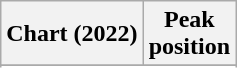<table class="wikitable sortable plainrowheaders" style="text-align:center">
<tr>
<th scope="col">Chart (2022)</th>
<th scope="col">Peak<br> position</th>
</tr>
<tr>
</tr>
<tr>
</tr>
</table>
